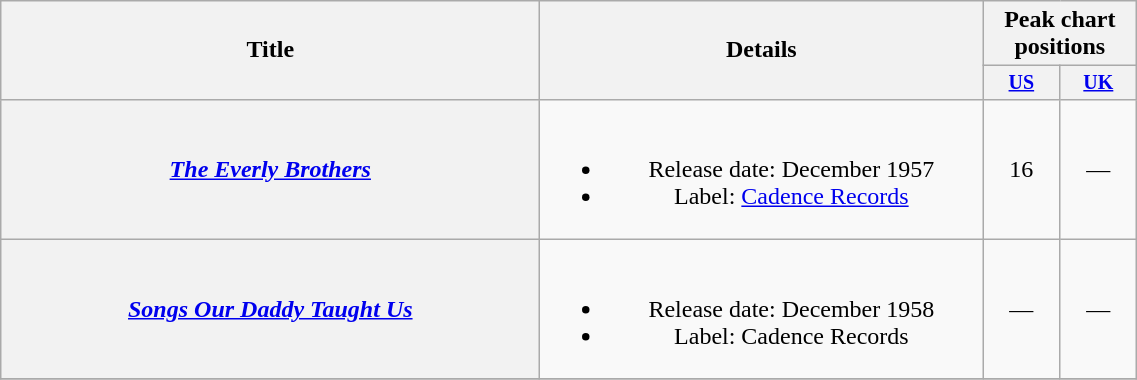<table class="wikitable plainrowheaders" style="text-align:center;">
<tr>
<th rowspan="2" style="width:22em;">Title</th>
<th rowspan="2" style="width:18em;">Details</th>
<th colspan="2">Peak chart<br>positions</th>
</tr>
<tr style="font-size:smaller;">
<th width="45"><a href='#'>US</a></th>
<th width="45"><a href='#'>UK</a></th>
</tr>
<tr>
<th scope="row"><em><a href='#'>The Everly Brothers</a></em></th>
<td><br><ul><li>Release date: December 1957</li><li>Label: <a href='#'>Cadence Records</a></li></ul></td>
<td>16</td>
<td>—</td>
</tr>
<tr>
<th scope="row"><em><a href='#'>Songs Our Daddy Taught Us</a></em></th>
<td><br><ul><li>Release date: December 1958</li><li>Label: Cadence Records</li></ul></td>
<td>—</td>
<td>—</td>
</tr>
<tr>
</tr>
</table>
